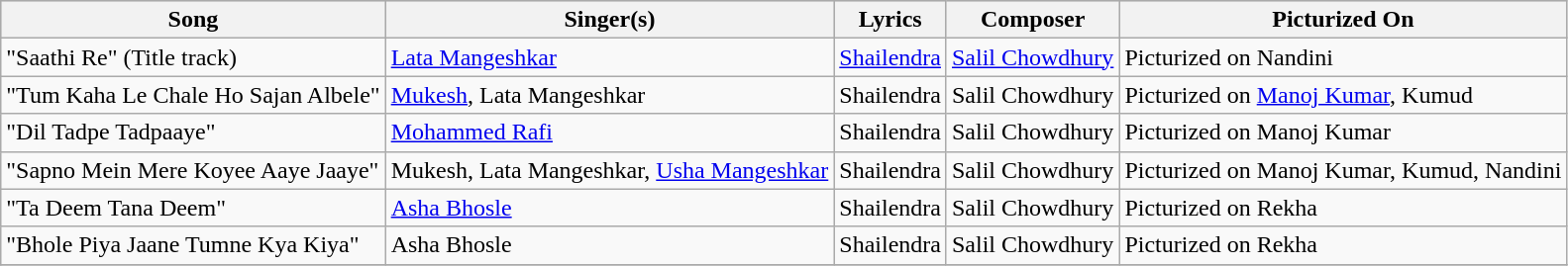<table class="wikitable">
<tr style="background:#ccc; text-align:center;">
<th>Song</th>
<th>Singer(s)</th>
<th>Lyrics</th>
<th>Composer</th>
<th>Picturized On</th>
</tr>
<tr>
<td>"Saathi Re" (Title track)</td>
<td><a href='#'>Lata Mangeshkar</a></td>
<td><a href='#'>Shailendra</a></td>
<td><a href='#'>Salil Chowdhury</a></td>
<td>Picturized on Nandini</td>
</tr>
<tr>
<td>"Tum Kaha Le Chale Ho Sajan Albele"</td>
<td><a href='#'>Mukesh</a>, Lata Mangeshkar</td>
<td>Shailendra</td>
<td>Salil Chowdhury</td>
<td>Picturized on <a href='#'>Manoj Kumar</a>, Kumud</td>
</tr>
<tr>
<td>"Dil Tadpe Tadpaaye"</td>
<td><a href='#'>Mohammed Rafi</a></td>
<td>Shailendra</td>
<td>Salil Chowdhury</td>
<td>Picturized on Manoj Kumar</td>
</tr>
<tr>
<td>"Sapno Mein Mere Koyee Aaye Jaaye"</td>
<td>Mukesh, Lata Mangeshkar, <a href='#'>Usha Mangeshkar</a></td>
<td>Shailendra</td>
<td>Salil Chowdhury</td>
<td>Picturized on Manoj Kumar, Kumud, Nandini</td>
</tr>
<tr>
<td>"Ta Deem Tana Deem"</td>
<td><a href='#'>Asha Bhosle</a></td>
<td>Shailendra</td>
<td>Salil Chowdhury</td>
<td>Picturized on Rekha</td>
</tr>
<tr>
<td>"Bhole Piya Jaane Tumne Kya Kiya"</td>
<td>Asha Bhosle</td>
<td>Shailendra</td>
<td>Salil Chowdhury</td>
<td>Picturized on Rekha</td>
</tr>
<tr>
</tr>
</table>
